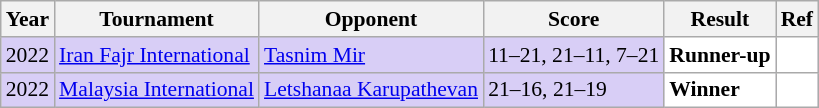<table class="sortable wikitable" style="font-size: 90%;">
<tr>
<th>Year</th>
<th>Tournament</th>
<th>Opponent</th>
<th>Score</th>
<th>Result</th>
<th>Ref</th>
</tr>
<tr style="background:#D8CEF6">
<td align="center">2022</td>
<td align="left"><a href='#'>Iran Fajr International</a></td>
<td align="left"> <a href='#'>Tasnim Mir</a></td>
<td align="left">11–21, 21–11, 7–21</td>
<td style="text-align:left; background:white"> <strong>Runner-up</strong></td>
<td style="text-align:center; background:white"></td>
</tr>
<tr style="background:#D8CEF6">
<td align="center">2022</td>
<td align="left"><a href='#'>Malaysia International</a></td>
<td align="left"> <a href='#'>Letshanaa Karupathevan</a></td>
<td align="left">21–16, 21–19</td>
<td style="text-align:left; background:white"> <strong>Winner</strong></td>
<td style="text-align:center; background:white"></td>
</tr>
</table>
